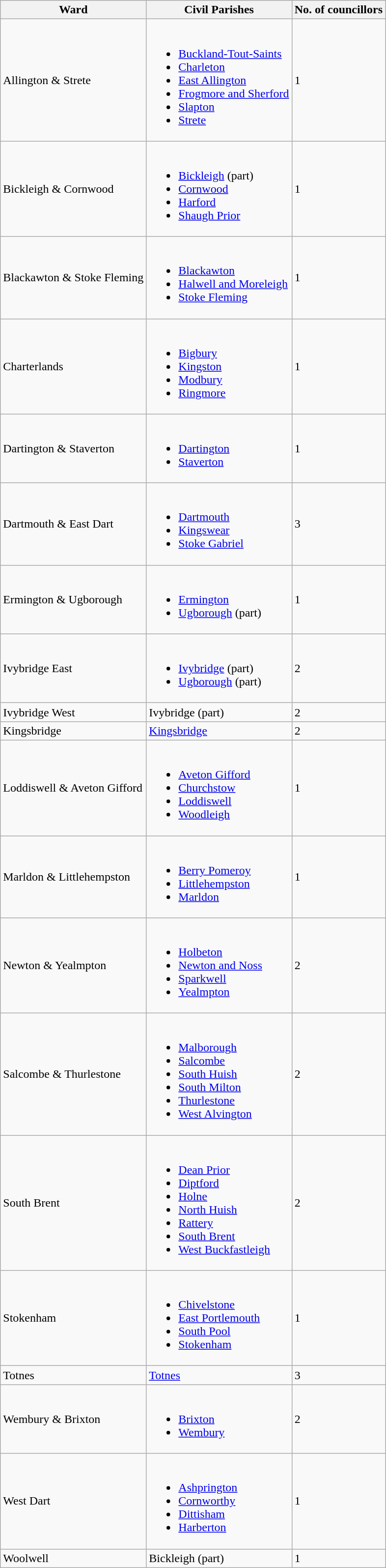<table class="wikitable">
<tr>
<th>Ward</th>
<th>Civil Parishes</th>
<th>No. of councillors</th>
</tr>
<tr>
<td>Allington & Strete</td>
<td><br><ul><li><a href='#'>Buckland-Tout-Saints</a></li><li><a href='#'>Charleton</a></li><li><a href='#'>East Allington</a></li><li><a href='#'>Frogmore and Sherford</a></li><li><a href='#'>Slapton</a></li><li><a href='#'>Strete</a></li></ul></td>
<td>1</td>
</tr>
<tr>
<td>Bickleigh & Cornwood</td>
<td><br><ul><li><a href='#'>Bickleigh</a> (part)</li><li><a href='#'>Cornwood</a></li><li><a href='#'>Harford</a></li><li><a href='#'>Shaugh Prior</a></li></ul></td>
<td>1</td>
</tr>
<tr>
<td>Blackawton & Stoke Fleming</td>
<td><br><ul><li><a href='#'>Blackawton</a></li><li><a href='#'>Halwell and Moreleigh</a></li><li><a href='#'>Stoke Fleming</a></li></ul></td>
<td>1</td>
</tr>
<tr>
<td>Charterlands</td>
<td><br><ul><li><a href='#'>Bigbury</a></li><li><a href='#'>Kingston</a></li><li><a href='#'>Modbury</a></li><li><a href='#'>Ringmore</a></li></ul></td>
<td>1</td>
</tr>
<tr>
<td>Dartington & Staverton</td>
<td><br><ul><li><a href='#'>Dartington</a></li><li><a href='#'>Staverton</a></li></ul></td>
<td>1</td>
</tr>
<tr>
<td>Dartmouth & East Dart</td>
<td><br><ul><li><a href='#'>Dartmouth</a></li><li><a href='#'>Kingswear</a></li><li><a href='#'>Stoke Gabriel</a></li></ul></td>
<td>3</td>
</tr>
<tr>
<td>Ermington & Ugborough</td>
<td><br><ul><li><a href='#'>Ermington</a></li><li><a href='#'>Ugborough</a> (part)</li></ul></td>
<td>1</td>
</tr>
<tr>
<td>Ivybridge East</td>
<td><br><ul><li><a href='#'>Ivybridge</a> (part)</li><li><a href='#'>Ugborough</a> (part)</li></ul></td>
<td>2</td>
</tr>
<tr>
<td>Ivybridge West</td>
<td>Ivybridge (part)</td>
<td>2</td>
</tr>
<tr>
<td>Kingsbridge</td>
<td><a href='#'>Kingsbridge</a></td>
<td>2</td>
</tr>
<tr>
<td>Loddiswell & Aveton Gifford</td>
<td><br><ul><li><a href='#'>Aveton Gifford</a></li><li><a href='#'>Churchstow</a></li><li><a href='#'>Loddiswell</a></li><li><a href='#'>Woodleigh</a></li></ul></td>
<td>1</td>
</tr>
<tr>
<td>Marldon & Littlehempston</td>
<td><br><ul><li><a href='#'>Berry Pomeroy</a></li><li><a href='#'>Littlehempston</a></li><li><a href='#'>Marldon</a></li></ul></td>
<td>1</td>
</tr>
<tr>
<td>Newton & Yealmpton</td>
<td><br><ul><li><a href='#'>Holbeton</a></li><li><a href='#'>Newton and Noss</a></li><li><a href='#'>Sparkwell</a></li><li><a href='#'>Yealmpton</a></li></ul></td>
<td>2</td>
</tr>
<tr>
<td>Salcombe & Thurlestone</td>
<td><br><ul><li><a href='#'>Malborough</a></li><li><a href='#'>Salcombe</a></li><li><a href='#'>South Huish</a></li><li><a href='#'>South Milton</a></li><li><a href='#'>Thurlestone</a></li><li><a href='#'>West Alvington</a></li></ul></td>
<td>2</td>
</tr>
<tr>
<td>South Brent</td>
<td><br><ul><li><a href='#'>Dean Prior</a></li><li><a href='#'>Diptford</a></li><li><a href='#'>Holne</a></li><li><a href='#'>North Huish</a></li><li><a href='#'>Rattery</a></li><li><a href='#'>South Brent</a></li><li><a href='#'>West Buckfastleigh</a></li></ul></td>
<td>2</td>
</tr>
<tr>
<td>Stokenham</td>
<td><br><ul><li><a href='#'>Chivelstone</a></li><li><a href='#'>East Portlemouth</a></li><li><a href='#'>South Pool</a></li><li><a href='#'>Stokenham</a></li></ul></td>
<td>1</td>
</tr>
<tr>
<td>Totnes</td>
<td><a href='#'>Totnes</a></td>
<td>3</td>
</tr>
<tr>
<td>Wembury & Brixton</td>
<td><br><ul><li><a href='#'>Brixton</a></li><li><a href='#'>Wembury</a></li></ul></td>
<td>2</td>
</tr>
<tr>
<td>West Dart</td>
<td><br><ul><li><a href='#'>Ashprington</a></li><li><a href='#'>Cornworthy</a></li><li><a href='#'>Dittisham</a></li><li><a href='#'>Harberton</a></li></ul></td>
<td>1</td>
</tr>
<tr>
<td>Woolwell</td>
<td>Bickleigh (part)</td>
<td>1</td>
</tr>
</table>
